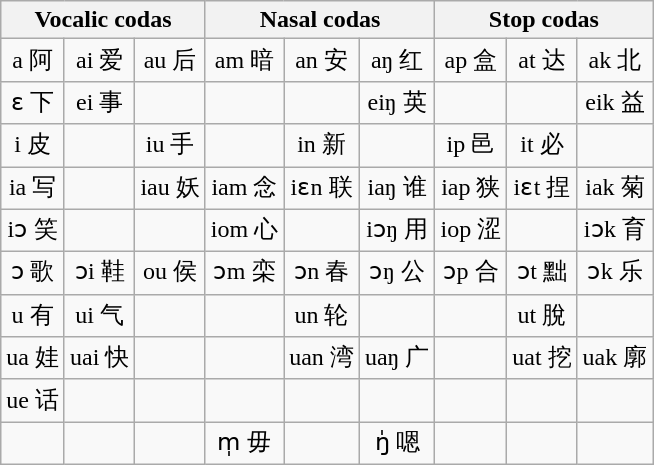<table class="wikitable" style="text-align: center;">
<tr>
<th colspan=3>Vocalic codas</th>
<th colspan=3>Nasal codas</th>
<th colspan=3>Stop codas</th>
</tr>
<tr>
<td>a 阿</td>
<td>ai 爱</td>
<td>au	后</td>
<td>am 暗</td>
<td>an 安</td>
<td>aŋ 红</td>
<td>ap 盒</td>
<td>at 达</td>
<td>ak 北</td>
</tr>
<tr>
<td>ɛ 下</td>
<td>ei 事</td>
<td></td>
<td></td>
<td></td>
<td>eiŋ 英</td>
<td></td>
<td></td>
<td>eik 益</td>
</tr>
<tr>
<td>i 皮</td>
<td></td>
<td>iu 手</td>
<td></td>
<td>in 新</td>
<td></td>
<td>ip 邑</td>
<td>it 必</td>
<td></td>
</tr>
<tr>
<td>ia 写</td>
<td></td>
<td>iau	妖</td>
<td>iam 念</td>
<td>iɛn 联</td>
<td>iaŋ 谁</td>
<td>iap  狭</td>
<td>iɛt 捏</td>
<td>iak 菊</td>
</tr>
<tr>
<td>iɔ 笑</td>
<td></td>
<td></td>
<td>iom	心</td>
<td></td>
<td>iɔŋ 用</td>
<td>iop 涩</td>
<td></td>
<td>iɔk 育</td>
</tr>
<tr>
<td>ɔ 歌</td>
<td>ɔi 鞋</td>
<td>ou 侯</td>
<td>ɔm 栾</td>
<td>ɔn 春</td>
<td>ɔŋ 公</td>
<td>ɔp 合</td>
<td>ɔt 黜</td>
<td>ɔk 乐</td>
</tr>
<tr>
<td>u 有</td>
<td>ui 气</td>
<td></td>
<td></td>
<td>un 轮</td>
<td></td>
<td></td>
<td>ut 脫</td>
<td></td>
</tr>
<tr>
<td>ua 娃</td>
<td>uai 快</td>
<td></td>
<td></td>
<td>uan 湾</td>
<td>uaŋ 广</td>
<td></td>
<td>uat	挖</td>
<td>uak 廓</td>
</tr>
<tr>
<td>ue 话</td>
<td></td>
<td></td>
<td></td>
<td></td>
<td></td>
<td></td>
<td></td>
<td></td>
</tr>
<tr>
<td></td>
<td></td>
<td></td>
<td>m̩ 毋</td>
<td></td>
<td>ŋ̍ 嗯</td>
<td></td>
<td></td>
<td></td>
</tr>
</table>
